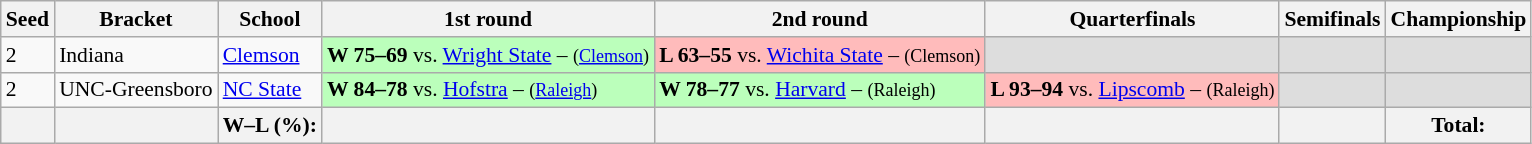<table class="sortable wikitable" style="white-space:nowrap; font-size:90%;">
<tr>
<th>Seed</th>
<th>Bracket</th>
<th>School</th>
<th>1st round</th>
<th>2nd round</th>
<th>Quarterfinals</th>
<th>Semifinals</th>
<th>Championship</th>
</tr>
<tr>
<td>2</td>
<td>Indiana</td>
<td><a href='#'>Clemson</a></td>
<td style="background:#bfb;"><strong>W 75–69</strong> vs. <a href='#'>Wright State</a> – <small>(<a href='#'>Clemson</a>)</small></td>
<td style="background:#fbb;"><strong>L 63–55</strong> vs. <a href='#'>Wichita State</a> – <small>(Clemson)</small></td>
<td style="background:#ddd;"></td>
<td style="background:#ddd;"></td>
<td style="background:#ddd;"></td>
</tr>
<tr>
<td>2</td>
<td>UNC-Greensboro</td>
<td><a href='#'>NC State</a></td>
<td style="background:#bfb;"><strong>W 84–78</strong> vs. <a href='#'>Hofstra</a> – <small>(<a href='#'>Raleigh</a>)</small></td>
<td style="background:#bfb;"><strong>W 78–77</strong> vs. <a href='#'>Harvard</a> – <small>(Raleigh)</small></td>
<td style="background:#fbb;"><strong>L 93–94</strong> vs. <a href='#'>Lipscomb</a> – <small>(Raleigh)</small></td>
<td style="background:#ddd;"></td>
<td style="background:#ddd;"></td>
</tr>
<tr>
<th></th>
<th></th>
<th>W–L (%):</th>
<th></th>
<th></th>
<th></th>
<th></th>
<th> Total: </th>
</tr>
</table>
